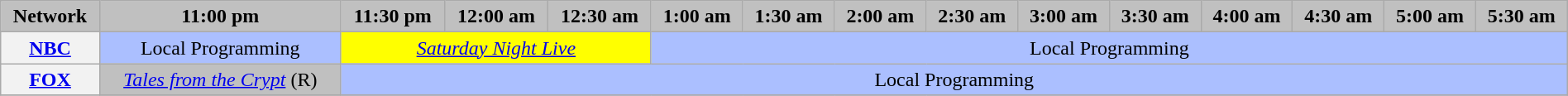<table class="wikitable" style="width:100%;margin-right:0;text-align:center">
<tr>
<th style="background-color:#C0C0C0;text-align:center" colspan="2">Network</th>
<th style="background-color:#C0C0C0;text-align:center">11:00 pm</th>
<th style="background-color:#C0C0C0;text-align:center">11:30 pm</th>
<th style="background-color:#C0C0C0;text-align:center">12:00 am</th>
<th style="background-color:#C0C0C0;text-align:center">12:30 am</th>
<th style="background-color:#C0C0C0;text-align:center">1:00 am</th>
<th style="background-color:#C0C0C0;text-align:center">1:30 am</th>
<th style="background-color:#C0C0C0;text-align:center">2:00 am</th>
<th style="background-color:#C0C0C0;text-align:center">2:30 am</th>
<th style="background-color:#C0C0C0;text-align:center">3:00 am</th>
<th style="background-color:#C0C0C0;text-align:center">3:30 am</th>
<th style="background-color:#C0C0C0;text-align:center">4:00 am</th>
<th style="background-color:#C0C0C0;text-align:center">4:30 am</th>
<th style="background-color:#C0C0C0;text-align:center">5:00 am</th>
<th style="background-color:#C0C0C0;text-align:center">5:30 am</th>
</tr>
<tr>
<th colspan="2"><a href='#'>NBC</a></th>
<td style="background:#abbfff">Local Programming</td>
<td colspan="3" style="background:yellow"><em><a href='#'>Saturday Night Live</a></em></td>
<td colspan="10" style="background:#abbfff">Local Programming</td>
</tr>
<tr>
<th colspan="2"><a href='#'>FOX</a></th>
<td colspan="1" style="background:#C0C0C0"><em><a href='#'>Tales from the Crypt</a></em> (R)</td>
<td colspan="14" style="background:#abbfff">Local Programming</td>
</tr>
<tr>
</tr>
</table>
